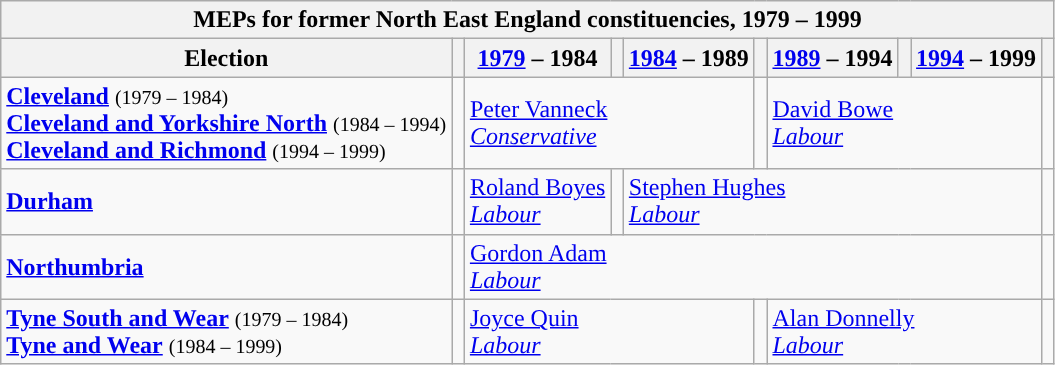<table class="wikitable">
<tr>
<th colspan = 10>MEPs for former North East England constituencies, 1979 – 1999</th>
</tr>
<tr>
<th>Election</th>
<th style="width:1px;"></th>
<th><a href='#'>1979</a> – 1984</th>
<th style="width:1px;"></th>
<th><a href='#'>1984</a> – 1989</th>
<th style="width:1px;"></th>
<th><a href='#'>1989</a> – 1994</th>
<th style="width:1px;"></th>
<th><a href='#'>1994</a> – 1999</th>
<th style="width:1px;"></th>
</tr>
<tr>
<td><strong><a href='#'>Cleveland</a></strong> <small>(1979 – 1984)</small><br><strong><a href='#'>Cleveland and Yorkshire North</a></strong> <small>(1984 – 1994)</small><br><strong><a href='#'>Cleveland and Richmond</a></strong> <small>(1994 – 1999)</small></td>
<td width=1px style="background-color: "></td>
<td colspan = 3><a href='#'>Peter Vanneck</a><br><em><a href='#'>Conservative</a></em></td>
<td width=1px style="background-color: "></td>
<td colspan = 3><a href='#'>David Bowe</a><br><em><a href='#'>Labour</a></em></td>
<td width=1px style="background-color: "></td>
</tr>
<tr>
<td><strong><a href='#'>Durham</a></strong></td>
<td width=1px style="background-color: "></td>
<td><a href='#'>Roland Boyes</a><br><em><a href='#'>Labour</a></em></td>
<td width=1px style="background-color: "></td>
<td colspan = 5><a href='#'>Stephen Hughes</a><br><em><a href='#'>Labour</a></em></td>
<td width=1px style="background-color: "></td>
</tr>
<tr>
<td><strong><a href='#'>Northumbria</a></strong></td>
<td width=1px style="background-color: "></td>
<td colspan = 7><a href='#'>Gordon Adam</a><br><em><a href='#'>Labour</a></em></td>
<td width=1px style="background-color: "></td>
</tr>
<tr>
<td><strong><a href='#'>Tyne South and Wear</a></strong> <small>(1979 – 1984)</small><br><strong><a href='#'>Tyne and Wear</a></strong> <small>(1984 – 1999)</small></td>
<td width=1px style="background-color: "></td>
<td colspan = 3><a href='#'>Joyce Quin</a><br><em><a href='#'>Labour</a></em></td>
<td width=1px style="background-color: "></td>
<td colspan = 3><a href='#'>Alan Donnelly</a><br><em><a href='#'>Labour</a></em></td>
<td width=1px style="background-color: "></td>
</tr>
</table>
